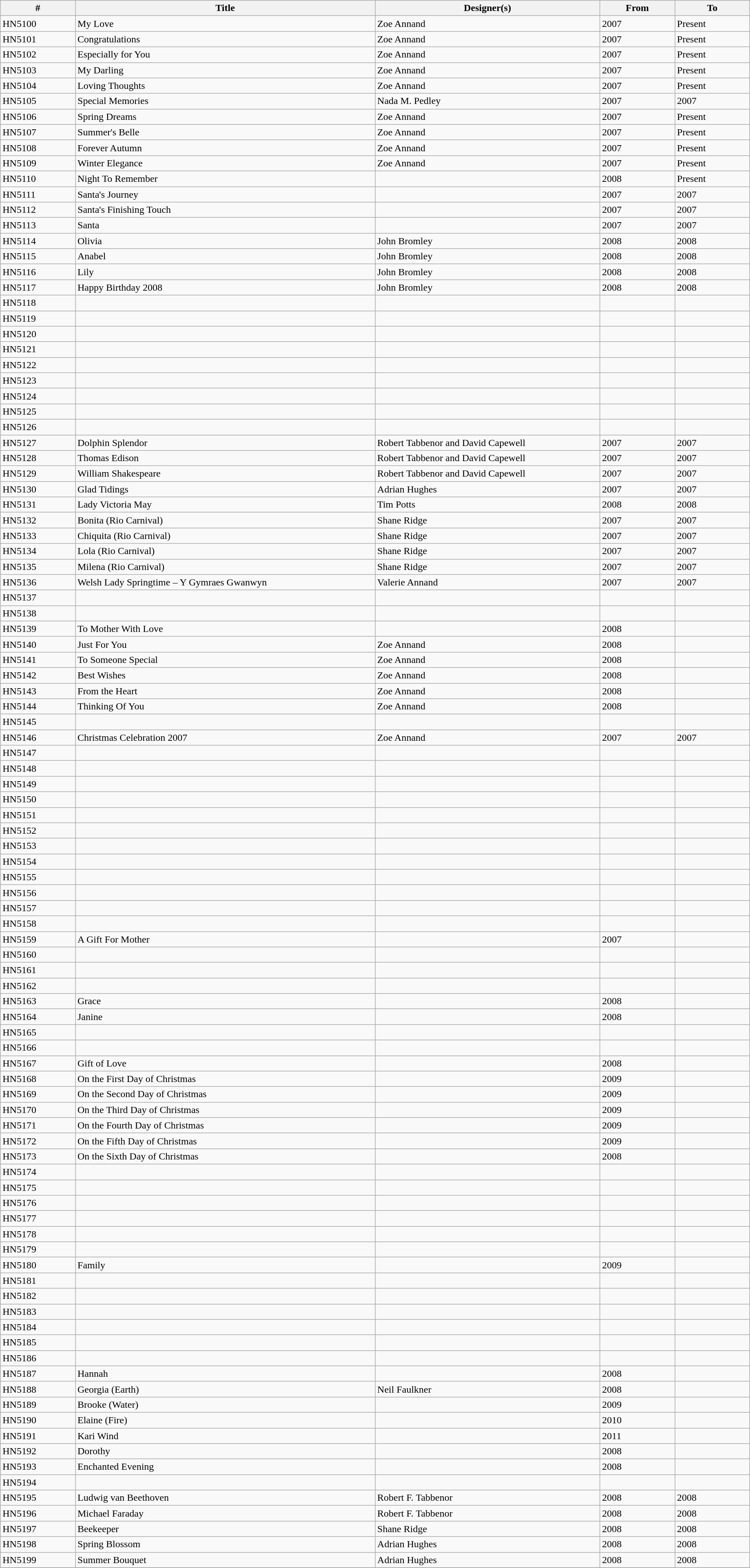<table class="wikitable collapsible" width="97%" border="1" cellpadding="1" cellspacing="0" align="centre">
<tr>
<th width=10%>#</th>
<th width=40%>Title</th>
<th width=30%>Designer(s)</th>
<th width=10%>From</th>
<th width=10%>To</th>
</tr>
<tr>
<td>HN5100</td>
<td>My Love</td>
<td>Zoe Annand</td>
<td>2007</td>
<td>Present</td>
</tr>
<tr>
<td>HN5101</td>
<td>Congratulations</td>
<td>Zoe Annand</td>
<td>2007</td>
<td>Present</td>
</tr>
<tr>
<td>HN5102</td>
<td>Especially for You</td>
<td>Zoe Annand</td>
<td>2007</td>
<td>Present</td>
</tr>
<tr>
<td>HN5103</td>
<td>My Darling</td>
<td>Zoe Annand</td>
<td>2007</td>
<td>Present</td>
</tr>
<tr>
<td>HN5104</td>
<td>Loving Thoughts</td>
<td>Zoe Annand</td>
<td>2007</td>
<td>Present</td>
</tr>
<tr>
<td>HN5105</td>
<td>Special Memories</td>
<td>Nada M. Pedley</td>
<td>2007</td>
<td>2007</td>
</tr>
<tr>
<td>HN5106</td>
<td>Spring Dreams</td>
<td>Zoe Annand</td>
<td>2007</td>
<td>Present</td>
</tr>
<tr>
<td>HN5107</td>
<td>Summer's Belle</td>
<td>Zoe Annand</td>
<td>2007</td>
<td>Present</td>
</tr>
<tr>
<td>HN5108</td>
<td>Forever Autumn</td>
<td>Zoe Annand</td>
<td>2007</td>
<td>Present</td>
</tr>
<tr>
<td>HN5109</td>
<td>Winter Elegance</td>
<td>Zoe Annand</td>
<td>2007</td>
<td>Present</td>
</tr>
<tr>
<td>HN5110</td>
<td>Night To Remember</td>
<td></td>
<td>2008</td>
<td>Present</td>
</tr>
<tr>
<td>HN5111</td>
<td>Santa's Journey</td>
<td></td>
<td>2007</td>
<td>2007</td>
</tr>
<tr>
<td>HN5112</td>
<td>Santa's Finishing Touch</td>
<td></td>
<td>2007</td>
<td>2007</td>
</tr>
<tr>
<td>HN5113</td>
<td>Santa</td>
<td></td>
<td>2007</td>
<td>2007</td>
</tr>
<tr>
<td>HN5114</td>
<td>Olivia</td>
<td>John Bromley</td>
<td>2008</td>
<td>2008</td>
</tr>
<tr>
<td>HN5115</td>
<td>Anabel</td>
<td>John Bromley</td>
<td>2008</td>
<td>2008</td>
</tr>
<tr>
<td>HN5116</td>
<td>Lily</td>
<td>John Bromley</td>
<td>2008</td>
<td>2008</td>
</tr>
<tr>
<td>HN5117</td>
<td>Happy Birthday 2008</td>
<td>John Bromley</td>
<td>2008</td>
<td>2008</td>
</tr>
<tr>
<td>HN5118</td>
<td></td>
<td></td>
<td></td>
<td></td>
</tr>
<tr>
<td>HN5119</td>
<td></td>
<td></td>
<td></td>
<td></td>
</tr>
<tr>
<td>HN5120</td>
<td></td>
<td></td>
<td></td>
<td></td>
</tr>
<tr>
<td>HN5121</td>
<td></td>
<td></td>
<td></td>
<td></td>
</tr>
<tr>
<td>HN5122</td>
<td></td>
<td></td>
<td></td>
<td></td>
</tr>
<tr>
<td>HN5123</td>
<td></td>
<td></td>
<td></td>
<td></td>
</tr>
<tr>
<td>HN5124</td>
<td></td>
<td></td>
<td></td>
<td></td>
</tr>
<tr>
<td>HN5125</td>
<td></td>
<td></td>
<td></td>
<td></td>
</tr>
<tr>
<td>HN5126</td>
<td></td>
<td></td>
<td></td>
<td></td>
</tr>
<tr>
<td>HN5127</td>
<td>Dolphin Splendor</td>
<td>Robert Tabbenor and David Capewell</td>
<td>2007</td>
<td>2007</td>
</tr>
<tr>
<td>HN5128</td>
<td>Thomas Edison</td>
<td>Robert Tabbenor and David Capewell</td>
<td>2007</td>
<td>2007</td>
</tr>
<tr>
<td>HN5129</td>
<td>William Shakespeare</td>
<td>Robert Tabbenor and David Capewell</td>
<td>2007</td>
<td>2007</td>
</tr>
<tr>
<td>HN5130</td>
<td>Glad Tidings</td>
<td>Adrian Hughes</td>
<td>2007</td>
<td>2007</td>
</tr>
<tr>
<td>HN5131</td>
<td>Lady Victoria May</td>
<td>Tim Potts</td>
<td>2008</td>
<td>2008</td>
</tr>
<tr>
<td>HN5132</td>
<td>Bonita (Rio Carnival)</td>
<td>Shane Ridge</td>
<td>2007</td>
<td>2007</td>
</tr>
<tr>
<td>HN5133</td>
<td>Chiquita (Rio Carnival)</td>
<td>Shane Ridge</td>
<td>2007</td>
<td>2007</td>
</tr>
<tr>
<td>HN5134</td>
<td>Lola (Rio Carnival)</td>
<td>Shane Ridge</td>
<td>2007</td>
<td>2007</td>
</tr>
<tr>
<td>HN5135</td>
<td>Milena (Rio Carnival)</td>
<td>Shane Ridge</td>
<td>2007</td>
<td>2007</td>
</tr>
<tr>
<td>HN5136</td>
<td>Welsh Lady Springtime – Y Gymraes Gwanwyn</td>
<td>Valerie Annand</td>
<td>2007</td>
<td>2007</td>
</tr>
<tr>
<td>HN5137</td>
<td></td>
<td></td>
<td></td>
<td></td>
</tr>
<tr>
<td>HN5138</td>
<td></td>
<td></td>
<td></td>
<td></td>
</tr>
<tr>
<td>HN5139</td>
<td>To Mother With Love</td>
<td></td>
<td>2008</td>
<td></td>
</tr>
<tr>
<td>HN5140</td>
<td>Just For You</td>
<td>Zoe Annand</td>
<td>2008</td>
<td></td>
</tr>
<tr>
<td>HN5141</td>
<td>To Someone Special</td>
<td>Zoe Annand</td>
<td>2008</td>
<td></td>
</tr>
<tr>
<td>HN5142</td>
<td>Best Wishes</td>
<td>Zoe Annand</td>
<td>2008</td>
<td></td>
</tr>
<tr>
<td>HN5143</td>
<td>From the Heart</td>
<td>Zoe Annand</td>
<td>2008</td>
<td></td>
</tr>
<tr>
<td>HN5144</td>
<td>Thinking Of You</td>
<td>Zoe Annand</td>
<td>2008</td>
<td></td>
</tr>
<tr>
<td>HN5145</td>
<td></td>
<td></td>
<td></td>
<td></td>
</tr>
<tr>
<td>HN5146</td>
<td>Christmas Celebration 2007</td>
<td>Zoe Annand</td>
<td>2007</td>
<td>2007</td>
</tr>
<tr>
<td>HN5147</td>
<td></td>
<td></td>
<td></td>
<td></td>
</tr>
<tr>
<td>HN5148</td>
<td></td>
<td></td>
<td></td>
<td></td>
</tr>
<tr>
<td>HN5149</td>
<td></td>
<td></td>
<td></td>
<td></td>
</tr>
<tr>
<td>HN5150</td>
<td></td>
<td></td>
<td></td>
<td></td>
</tr>
<tr>
<td>HN5151</td>
<td></td>
<td></td>
<td></td>
<td></td>
</tr>
<tr>
<td>HN5152</td>
<td></td>
<td></td>
<td></td>
<td></td>
</tr>
<tr>
<td>HN5153</td>
<td></td>
<td></td>
<td></td>
<td></td>
</tr>
<tr>
<td>HN5154</td>
<td></td>
<td></td>
<td></td>
<td></td>
</tr>
<tr>
<td>HN5155</td>
<td></td>
<td></td>
<td></td>
<td></td>
</tr>
<tr>
<td>HN5156</td>
<td></td>
<td></td>
<td></td>
<td></td>
</tr>
<tr>
<td>HN5157</td>
<td></td>
<td></td>
<td></td>
<td></td>
</tr>
<tr>
<td>HN5158</td>
<td></td>
<td></td>
<td></td>
<td></td>
</tr>
<tr>
<td>HN5159</td>
<td>A Gift For Mother</td>
<td></td>
<td>2007</td>
<td></td>
</tr>
<tr>
<td>HN5160</td>
<td></td>
<td></td>
<td></td>
<td></td>
</tr>
<tr>
<td>HN5161</td>
<td></td>
<td></td>
<td></td>
<td></td>
</tr>
<tr>
<td>HN5162</td>
<td></td>
<td></td>
<td></td>
<td></td>
</tr>
<tr>
<td>HN5163</td>
<td>Grace</td>
<td></td>
<td>2008</td>
<td></td>
</tr>
<tr>
<td>HN5164</td>
<td>Janine</td>
<td></td>
<td>2008</td>
<td></td>
</tr>
<tr>
<td>HN5165</td>
<td></td>
<td></td>
<td></td>
<td></td>
</tr>
<tr>
<td>HN5166</td>
<td></td>
<td></td>
<td></td>
<td></td>
</tr>
<tr>
<td>HN5167</td>
<td>Gift of Love</td>
<td></td>
<td>2008</td>
<td></td>
</tr>
<tr>
<td>HN5168</td>
<td>On the First Day of Christmas</td>
<td></td>
<td>2009</td>
<td></td>
</tr>
<tr>
<td>HN5169</td>
<td>On the Second Day of Christmas</td>
<td></td>
<td>2009</td>
<td></td>
</tr>
<tr>
<td>HN5170</td>
<td>On the Third Day of Christmas</td>
<td></td>
<td>2009</td>
<td></td>
</tr>
<tr>
<td>HN5171</td>
<td>On the Fourth Day of Christmas</td>
<td></td>
<td>2009</td>
<td></td>
</tr>
<tr>
<td>HN5172</td>
<td>On the Fifth Day of Christmas</td>
<td></td>
<td>2009</td>
<td></td>
</tr>
<tr>
<td>HN5173</td>
<td>On the Sixth Day of Christmas</td>
<td></td>
<td>2008</td>
<td></td>
</tr>
<tr>
<td>HN5174</td>
<td></td>
<td></td>
<td></td>
<td></td>
</tr>
<tr>
<td>HN5175</td>
<td></td>
<td></td>
<td></td>
<td></td>
</tr>
<tr>
<td>HN5176</td>
<td></td>
<td></td>
<td></td>
<td></td>
</tr>
<tr>
<td>HN5177</td>
<td></td>
<td></td>
<td></td>
<td></td>
</tr>
<tr>
<td>HN5178</td>
<td></td>
<td></td>
<td></td>
<td></td>
</tr>
<tr>
<td>HN5179</td>
<td></td>
<td></td>
<td></td>
<td></td>
</tr>
<tr>
<td>HN5180</td>
<td>Family</td>
<td></td>
<td>2009</td>
<td></td>
</tr>
<tr>
<td>HN5181</td>
<td></td>
<td></td>
<td></td>
<td></td>
</tr>
<tr>
<td>HN5182</td>
<td></td>
<td></td>
<td></td>
<td></td>
</tr>
<tr>
<td>HN5183</td>
<td></td>
<td></td>
<td></td>
<td></td>
</tr>
<tr>
<td>HN5184</td>
<td></td>
<td></td>
<td></td>
<td></td>
</tr>
<tr>
<td>HN5185</td>
<td></td>
<td></td>
<td></td>
<td></td>
</tr>
<tr>
<td>HN5186</td>
<td></td>
<td></td>
<td></td>
<td></td>
</tr>
<tr>
<td>HN5187</td>
<td>Hannah</td>
<td></td>
<td>2008</td>
<td></td>
</tr>
<tr>
<td>HN5188</td>
<td>Georgia (Earth)</td>
<td>Neil Faulkner</td>
<td>2008</td>
<td></td>
</tr>
<tr>
<td>HN5189</td>
<td>Brooke (Water)</td>
<td></td>
<td>2009</td>
<td></td>
</tr>
<tr>
<td>HN5190</td>
<td>Elaine (Fire)</td>
<td></td>
<td>2010</td>
<td></td>
</tr>
<tr>
<td>HN5191</td>
<td>Kari Wind</td>
<td></td>
<td>2011</td>
<td></td>
</tr>
<tr>
<td>HN5192</td>
<td>Dorothy</td>
<td></td>
<td>2008</td>
<td></td>
</tr>
<tr>
<td>HN5193</td>
<td>Enchanted Evening</td>
<td></td>
<td>2008</td>
<td></td>
</tr>
<tr>
<td>HN5194</td>
<td></td>
<td></td>
<td></td>
<td></td>
</tr>
<tr>
<td>HN5195</td>
<td>Ludwig van Beethoven</td>
<td>Robert F. Tabbenor</td>
<td>2008</td>
<td>2008</td>
</tr>
<tr>
<td>HN5196</td>
<td>Michael Faraday</td>
<td>Robert F. Tabbenor</td>
<td>2008</td>
<td>2008</td>
</tr>
<tr>
<td>HN5197</td>
<td>Beekeeper</td>
<td>Shane Ridge</td>
<td>2008</td>
<td>2008</td>
</tr>
<tr>
<td>HN5198</td>
<td>Spring Blossom</td>
<td>Adrian Hughes</td>
<td>2008</td>
<td>2008</td>
</tr>
<tr>
<td>HN5199</td>
<td>Summer Bouquet</td>
<td>Adrian Hughes</td>
<td>2008</td>
<td>2008</td>
</tr>
<tr>
</tr>
</table>
